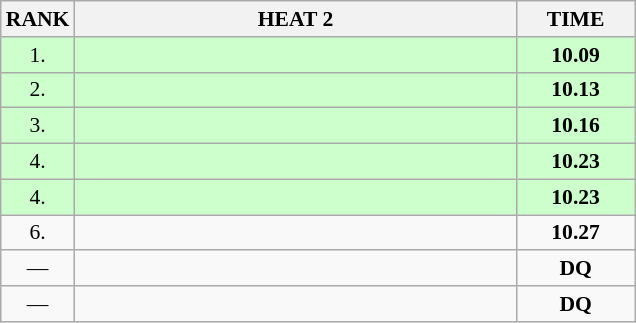<table class="wikitable" style="border-collapse: collapse; font-size: 90%;">
<tr>
<th>RANK</th>
<th style="width: 20em">HEAT 2</th>
<th style="width: 5em">TIME</th>
</tr>
<tr style="background:#ccffcc;">
<td align="center">1.</td>
<td></td>
<td align="center"><strong>10.09</strong></td>
</tr>
<tr style="background:#ccffcc;">
<td align="center">2.</td>
<td></td>
<td align="center"><strong>10.13</strong></td>
</tr>
<tr style="background:#ccffcc;">
<td align="center">3.</td>
<td></td>
<td align="center"><strong>10.16</strong></td>
</tr>
<tr style="background:#ccffcc;">
<td align="center">4.</td>
<td></td>
<td align="center"><strong>10.23</strong></td>
</tr>
<tr style="background:#ccffcc;">
<td align="center">4.</td>
<td></td>
<td align="center"><strong>10.23</strong></td>
</tr>
<tr>
<td align="center">6.</td>
<td></td>
<td align="center"><strong>10.27</strong></td>
</tr>
<tr>
<td align="center">—</td>
<td></td>
<td align="center"><strong>DQ</strong></td>
</tr>
<tr>
<td align="center">—</td>
<td></td>
<td align="center"><strong>DQ</strong></td>
</tr>
</table>
